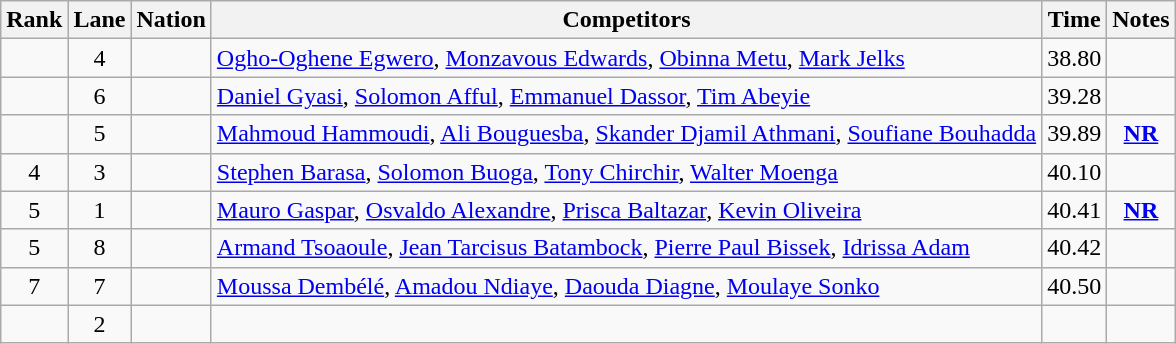<table class="wikitable sortable" style="text-align:center">
<tr>
<th>Rank</th>
<th>Lane</th>
<th>Nation</th>
<th>Competitors</th>
<th>Time</th>
<th>Notes</th>
</tr>
<tr>
<td></td>
<td>4</td>
<td align=left></td>
<td align=left><a href='#'>Ogho-Oghene Egwero</a>, <a href='#'>Monzavous Edwards</a>, <a href='#'>Obinna Metu</a>, <a href='#'>Mark Jelks</a></td>
<td>38.80</td>
<td></td>
</tr>
<tr>
<td></td>
<td>6</td>
<td align=left></td>
<td align=left><a href='#'>Daniel Gyasi</a>, <a href='#'>Solomon Afful</a>, <a href='#'>Emmanuel Dassor</a>, <a href='#'>Tim Abeyie</a></td>
<td>39.28</td>
<td></td>
</tr>
<tr>
<td></td>
<td>5</td>
<td align=left></td>
<td align=left><a href='#'>Mahmoud Hammoudi</a>, <a href='#'>Ali Bouguesba</a>, <a href='#'>Skander Djamil Athmani</a>, <a href='#'>Soufiane Bouhadda</a></td>
<td>39.89</td>
<td><strong><a href='#'>NR</a></strong></td>
</tr>
<tr>
<td>4</td>
<td>3</td>
<td align=left></td>
<td align=left><a href='#'>Stephen Barasa</a>, <a href='#'>Solomon Buoga</a>, <a href='#'>Tony Chirchir</a>, <a href='#'>Walter Moenga</a></td>
<td>40.10</td>
<td></td>
</tr>
<tr>
<td>5</td>
<td>1</td>
<td align=left></td>
<td align=left><a href='#'>Mauro Gaspar</a>, <a href='#'>Osvaldo Alexandre</a>, <a href='#'>Prisca Baltazar</a>, <a href='#'>Kevin Oliveira</a></td>
<td>40.41</td>
<td><strong><a href='#'>NR</a></strong></td>
</tr>
<tr>
<td>5</td>
<td>8</td>
<td align=left></td>
<td align=left><a href='#'>Armand Tsoaoule</a>, <a href='#'>Jean Tarcisus Batambock</a>, <a href='#'>Pierre Paul Bissek</a>, <a href='#'>Idrissa Adam</a></td>
<td>40.42</td>
<td></td>
</tr>
<tr>
<td>7</td>
<td>7</td>
<td align=left></td>
<td align=left><a href='#'>Moussa Dembélé</a>, <a href='#'>Amadou Ndiaye</a>, <a href='#'>Daouda Diagne</a>, <a href='#'>Moulaye Sonko</a></td>
<td>40.50</td>
<td></td>
</tr>
<tr>
<td></td>
<td>2</td>
<td align=left></td>
<td align=left></td>
<td></td>
<td></td>
</tr>
</table>
